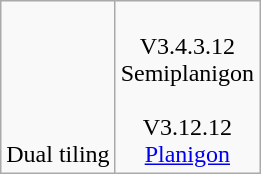<table class=wikitable>
<tr valign=bottom align=center>
<td><br>Dual tiling</td>
<td><br>V3.4.3.12<br>Semiplanigon<br><br>V3.12.12<br><a href='#'>Planigon</a></td>
</tr>
</table>
